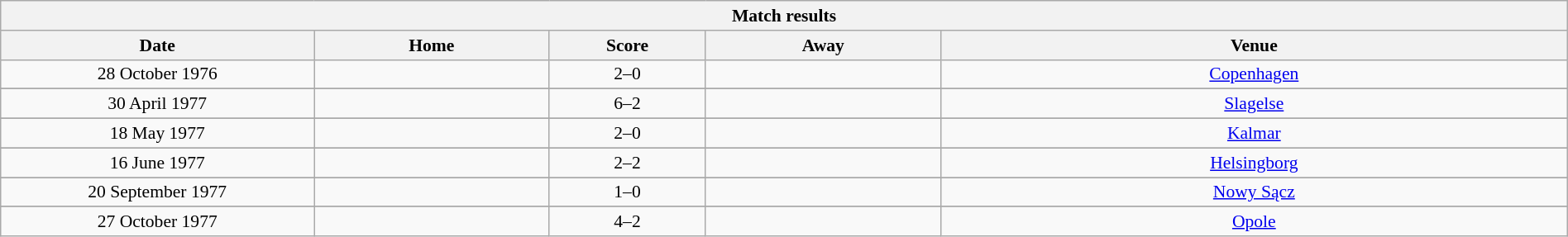<table class="wikitable" style="font-size:90%; width: 100%; text-align: center;">
<tr>
<th colspan=6>Match results</th>
</tr>
<tr>
<th width=20%>Date</th>
<th width=15%>Home</th>
<th width=10%>Score</th>
<th width=15%>Away</th>
<th width=40%>Venue</th>
</tr>
<tr>
<td>28 October 1976</td>
<td style="text-align:right"></td>
<td>2–0</td>
<td style="text-align:left"></td>
<td><a href='#'>Copenhagen</a></td>
</tr>
<tr>
</tr>
<tr>
<td>30 April 1977</td>
<td style="text-align:right"></td>
<td>6–2</td>
<td style="text-align:left"></td>
<td><a href='#'>Slagelse</a></td>
</tr>
<tr>
</tr>
<tr>
<td>18 May 1977</td>
<td style="text-align:right"></td>
<td>2–0</td>
<td style="text-align:left"></td>
<td><a href='#'>Kalmar</a></td>
</tr>
<tr>
</tr>
<tr>
<td>16 June 1977</td>
<td style="text-align:right"></td>
<td>2–2</td>
<td style="text-align:left"></td>
<td><a href='#'>Helsingborg</a></td>
</tr>
<tr>
</tr>
<tr>
<td>20 September 1977</td>
<td style="text-align:right"></td>
<td>1–0</td>
<td style="text-align:left"></td>
<td><a href='#'>Nowy Sącz</a></td>
</tr>
<tr>
</tr>
<tr>
<td>27 October 1977</td>
<td style="text-align:right"></td>
<td>4–2</td>
<td style="text-align:left"></td>
<td><a href='#'>Opole</a></td>
</tr>
</table>
